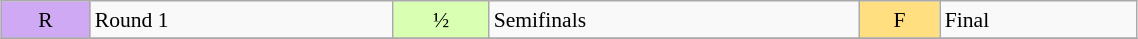<table class="wikitable" style="margin:0.5em auto; font-size:90%; line-height:1.25em;" width=60%;>
<tr>
<td bgcolor="#D0A9F5" align=center>R</td>
<td>Round 1</td>
<td bgcolor="#D9FFB2" align=center>½</td>
<td>Semifinals</td>
<td bgcolor="#FFDF80" align=center>F</td>
<td>Final</td>
</tr>
<tr>
</tr>
</table>
